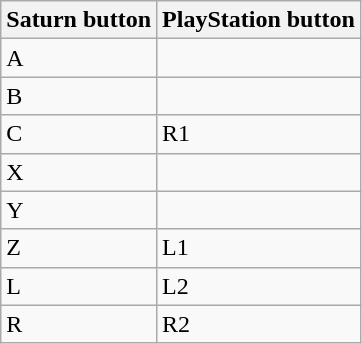<table class="wikitable">
<tr>
<th>Saturn button</th>
<th>PlayStation button</th>
</tr>
<tr>
<td>A</td>
<td></td>
</tr>
<tr>
<td>B</td>
<td></td>
</tr>
<tr>
<td>C</td>
<td>R1</td>
</tr>
<tr>
<td>X</td>
<td></td>
</tr>
<tr>
<td>Y</td>
<td></td>
</tr>
<tr>
<td>Z</td>
<td>L1</td>
</tr>
<tr>
<td>L</td>
<td>L2</td>
</tr>
<tr>
<td>R</td>
<td>R2</td>
</tr>
</table>
